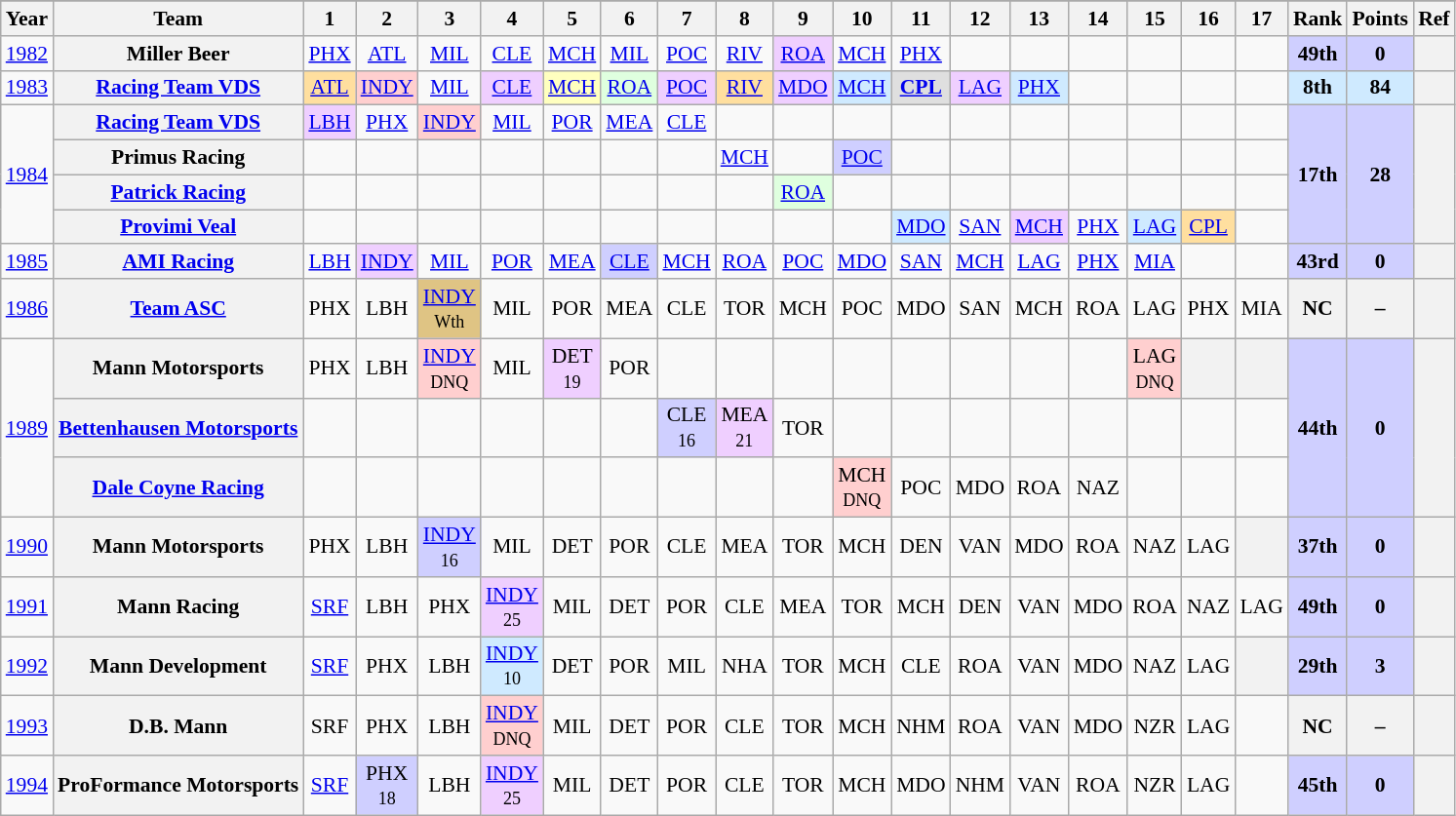<table class="wikitable" style="text-align:center; font-size:90%">
<tr>
</tr>
<tr>
<th>Year</th>
<th>Team</th>
<th>1</th>
<th>2</th>
<th>3</th>
<th>4</th>
<th>5</th>
<th>6</th>
<th>7</th>
<th>8</th>
<th>9</th>
<th>10</th>
<th>11</th>
<th>12</th>
<th>13</th>
<th>14</th>
<th>15</th>
<th>16</th>
<th>17</th>
<th>Rank</th>
<th>Points</th>
<th>Ref</th>
</tr>
<tr>
<td><a href='#'>1982</a></td>
<th>Miller Beer</th>
<td><a href='#'>PHX</a></td>
<td><a href='#'>ATL</a></td>
<td><a href='#'>MIL</a></td>
<td><a href='#'>CLE</a></td>
<td><a href='#'>MCH</a></td>
<td><a href='#'>MIL</a></td>
<td><a href='#'>POC</a></td>
<td><a href='#'>RIV</a></td>
<td style="background:#efcfff;"><a href='#'>ROA</a><br></td>
<td><a href='#'>MCH</a></td>
<td><a href='#'>PHX</a></td>
<td></td>
<td></td>
<td></td>
<td></td>
<td></td>
<td></td>
<td style="background:#cfcfff;"><strong>49th</strong></td>
<td style="background:#cfcfff;"><strong>0</strong></td>
<th></th>
</tr>
<tr>
<td><a href='#'>1983</a></td>
<th><a href='#'>Racing Team VDS</a></th>
<td style="background:#ffdf9f;"><a href='#'>ATL</a><br></td>
<td style="background:#ffcfcf;"><a href='#'>INDY</a><br></td>
<td><a href='#'>MIL</a></td>
<td style="background:#efcfff;"><a href='#'>CLE</a><br></td>
<td style="background:#ffffbf;"><a href='#'>MCH</a><br></td>
<td style="background:#dfffdf;"><a href='#'>ROA</a><br></td>
<td style="background:#efcfff;"><a href='#'>POC</a><br></td>
<td style="background:#ffdf9f;"><a href='#'>RIV</a><br></td>
<td style="background:#efcfff;"><a href='#'>MDO</a><br></td>
<td style="background:#cfeaff;"><a href='#'>MCH</a><br></td>
<td style="background:#dfdfdf;"><strong><a href='#'>CPL</a></strong><br></td>
<td style="background:#efcfff;"><a href='#'>LAG</a><br></td>
<td style="background:#cfeaff;"><a href='#'>PHX</a><br></td>
<td></td>
<td></td>
<td></td>
<td></td>
<td style="background:#cfeaff;"><strong>8th</strong></td>
<td style="background:#cfeaff;"><strong>84</strong></td>
<th></th>
</tr>
<tr>
<td rowspan="4"><a href='#'>1984</a></td>
<th><a href='#'>Racing Team VDS</a></th>
<td style="background:#efcfff;"><a href='#'>LBH</a><br></td>
<td><a href='#'>PHX</a><br></td>
<td style="background:#ffcfcf;"><a href='#'>INDY</a><br></td>
<td><a href='#'>MIL</a><br></td>
<td><a href='#'>POR</a><br></td>
<td><a href='#'>MEA</a><br></td>
<td><a href='#'>CLE</a><br></td>
<td></td>
<td></td>
<td></td>
<td></td>
<td></td>
<td></td>
<td></td>
<td></td>
<td></td>
<td></td>
<td rowspan="4" style="background:#cfcfff;"><strong>17th</strong></td>
<td rowspan="4" style="background:#cfcfff;"><strong>28</strong></td>
<th rowspan="4"></th>
</tr>
<tr>
<th>Primus Racing</th>
<td></td>
<td></td>
<td></td>
<td></td>
<td></td>
<td></td>
<td></td>
<td><a href='#'>MCH</a><br></td>
<td></td>
<td style="background:#cfcfff;"><a href='#'>POC</a><br></td>
<td></td>
<td></td>
<td></td>
<td></td>
<td></td>
<td></td>
<td></td>
</tr>
<tr>
<th><a href='#'>Patrick Racing</a></th>
<td></td>
<td></td>
<td></td>
<td></td>
<td></td>
<td></td>
<td></td>
<td></td>
<td style="background:#dfffdf;"><a href='#'>ROA</a><br></td>
<td></td>
<td></td>
<td></td>
<td></td>
<td></td>
<td></td>
<td></td>
<td></td>
</tr>
<tr>
<th><a href='#'>Provimi Veal</a></th>
<td></td>
<td></td>
<td></td>
<td></td>
<td></td>
<td></td>
<td></td>
<td></td>
<td></td>
<td></td>
<td style="background:#cfeaff;"><a href='#'>MDO</a><br></td>
<td><a href='#'>SAN</a><br></td>
<td style="background:#efcfff;"><a href='#'>MCH</a><br></td>
<td><a href='#'>PHX</a><br></td>
<td style="background:#cfeaff;"><a href='#'>LAG</a><br></td>
<td style="background:#ffdf9f;"><a href='#'>CPL</a><br></td>
<td></td>
</tr>
<tr>
<td><a href='#'>1985</a></td>
<th><a href='#'>AMI Racing</a></th>
<td><a href='#'>LBH</a></td>
<td style="background:#efcfff;"><a href='#'>INDY</a><br></td>
<td><a href='#'>MIL</a></td>
<td><a href='#'>POR</a></td>
<td><a href='#'>MEA</a></td>
<td style="background:#cfcfff;"><a href='#'>CLE</a><br></td>
<td><a href='#'>MCH</a></td>
<td><a href='#'>ROA</a></td>
<td><a href='#'>POC</a></td>
<td><a href='#'>MDO</a></td>
<td><a href='#'>SAN</a></td>
<td><a href='#'>MCH</a></td>
<td><a href='#'>LAG</a></td>
<td><a href='#'>PHX</a></td>
<td><a href='#'>MIA</a></td>
<td></td>
<td></td>
<td style="background:#cfcfff;"><strong>43rd</strong></td>
<td style="background:#cfcfff;"><strong>0</strong></td>
<th></th>
</tr>
<tr>
<td><a href='#'>1986</a></td>
<th><a href='#'>Team ASC</a></th>
<td>PHX</td>
<td>LBH</td>
<td style="background:#dfc484;"><a href='#'>INDY</a><br><small>Wth</small></td>
<td>MIL</td>
<td>POR</td>
<td>MEA</td>
<td>CLE</td>
<td>TOR</td>
<td>MCH</td>
<td>POC</td>
<td>MDO</td>
<td>SAN</td>
<td>MCH</td>
<td>ROA</td>
<td>LAG</td>
<td>PHX</td>
<td>MIA</td>
<th>NC</th>
<th>–</th>
<th></th>
</tr>
<tr>
<td rowspan="3"><a href='#'>1989</a></td>
<th>Mann Motorsports</th>
<td>PHX</td>
<td>LBH</td>
<td style="background:#ffcfcf;"><a href='#'>INDY</a><br><small>DNQ</small></td>
<td>MIL</td>
<td style="background:#efcfff;">DET<br><small>19</small></td>
<td>POR</td>
<td></td>
<td></td>
<td></td>
<td></td>
<td></td>
<td></td>
<td></td>
<td></td>
<td style="background:#ffcfcf;">LAG<br><small>DNQ</small></td>
<th></th>
<th></th>
<td rowspan="3" style="background:#cfcfff;"><strong>44th</strong></td>
<td rowspan="3" style="background:#cfcfff;"><strong>0</strong></td>
<th rowspan="3"></th>
</tr>
<tr>
<th><a href='#'>Bettenhausen Motorsports</a></th>
<td></td>
<td></td>
<td></td>
<td></td>
<td></td>
<td></td>
<td style="background:#cfcfff;">CLE<br><small>16</small></td>
<td style="background:#efcfff;">MEA<br><small>21</small></td>
<td>TOR</td>
<td></td>
<td></td>
<td></td>
<td></td>
<td></td>
<td></td>
<td></td>
<td></td>
</tr>
<tr>
<th><a href='#'>Dale Coyne Racing</a></th>
<td></td>
<td></td>
<td></td>
<td></td>
<td></td>
<td></td>
<td></td>
<td></td>
<td></td>
<td style="background:#ffcfcf;">MCH<br><small>DNQ</small></td>
<td>POC</td>
<td>MDO</td>
<td>ROA</td>
<td>NAZ</td>
<td></td>
<td></td>
<td></td>
</tr>
<tr>
<td><a href='#'>1990</a></td>
<th>Mann Motorsports</th>
<td>PHX</td>
<td>LBH</td>
<td style="background:#cfcfff;"><a href='#'>INDY</a><br><small>16</small></td>
<td>MIL</td>
<td>DET</td>
<td>POR</td>
<td>CLE</td>
<td>MEA</td>
<td>TOR</td>
<td>MCH</td>
<td>DEN</td>
<td>VAN</td>
<td>MDO</td>
<td>ROA</td>
<td>NAZ</td>
<td>LAG</td>
<th></th>
<td style="background:#cfcfff;"><strong>37th</strong></td>
<td style="background:#cfcfff;"><strong>0</strong></td>
<th></th>
</tr>
<tr>
<td><a href='#'>1991</a></td>
<th>Mann Racing</th>
<td><a href='#'>SRF</a></td>
<td>LBH</td>
<td>PHX</td>
<td style="background:#efcfff;"><a href='#'>INDY</a><br><small>25</small></td>
<td>MIL</td>
<td>DET</td>
<td>POR</td>
<td>CLE</td>
<td>MEA</td>
<td>TOR</td>
<td>MCH</td>
<td>DEN</td>
<td>VAN</td>
<td>MDO</td>
<td>ROA</td>
<td>NAZ</td>
<td>LAG</td>
<td style="background:#cfcfff;"><strong>49th</strong></td>
<td style="background:#cfcfff;"><strong>0</strong></td>
<th></th>
</tr>
<tr>
<td><a href='#'>1992</a></td>
<th>Mann Development</th>
<td><a href='#'>SRF</a></td>
<td>PHX</td>
<td>LBH</td>
<td style="background:#cfeaff;"><a href='#'>INDY</a><br><small>10</small></td>
<td>DET</td>
<td>POR</td>
<td>MIL</td>
<td>NHA</td>
<td>TOR</td>
<td>MCH</td>
<td>CLE</td>
<td>ROA</td>
<td>VAN</td>
<td>MDO</td>
<td>NAZ</td>
<td>LAG</td>
<th></th>
<td style="background:#cfcfff;"><strong>29th</strong></td>
<td style="background:#cfcfff;"><strong>3</strong></td>
<th></th>
</tr>
<tr>
<td><a href='#'>1993</a></td>
<th>D.B. Mann</th>
<td>SRF</td>
<td>PHX</td>
<td>LBH</td>
<td style="background:#ffcfcf;"><a href='#'>INDY</a><br><small>DNQ</small></td>
<td>MIL</td>
<td>DET</td>
<td>POR</td>
<td>CLE</td>
<td>TOR</td>
<td>MCH</td>
<td>NHM</td>
<td>ROA</td>
<td>VAN</td>
<td>MDO</td>
<td>NZR</td>
<td>LAG</td>
<td></td>
<th>NC</th>
<th>–</th>
<th></th>
</tr>
<tr>
<td><a href='#'>1994</a></td>
<th>ProFormance Motorsports</th>
<td><a href='#'>SRF</a></td>
<td style="background:#cfcfff;">PHX<br><small>18</small></td>
<td>LBH</td>
<td style="background:#efcfff;"><a href='#'>INDY</a><br><small>25</small></td>
<td>MIL</td>
<td>DET</td>
<td>POR</td>
<td>CLE</td>
<td>TOR</td>
<td>MCH</td>
<td>MDO</td>
<td>NHM</td>
<td>VAN</td>
<td>ROA</td>
<td>NZR</td>
<td>LAG</td>
<td></td>
<td style="background:#cfcfff;"><strong>45th</strong></td>
<td style="background:#cfcfff;"><strong>0</strong></td>
<th></th>
</tr>
</table>
